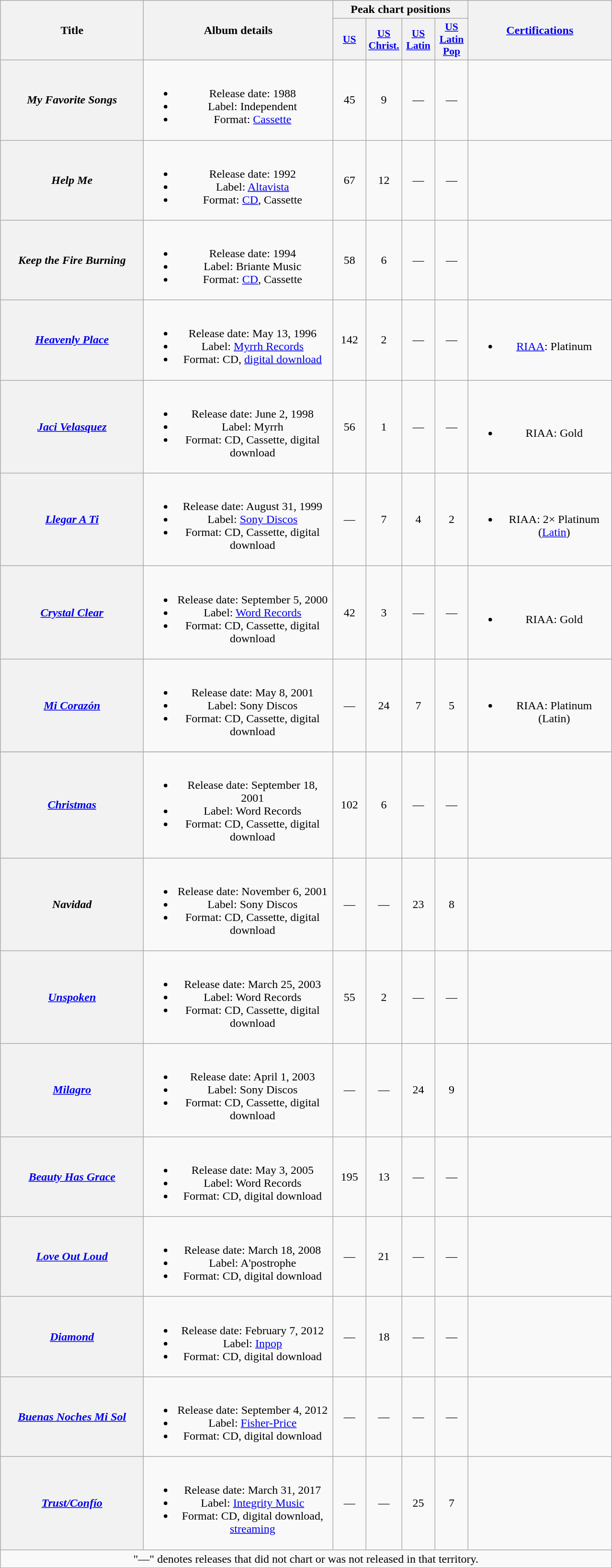<table class="wikitable plainrowheaders" style="text-align:center;" border="1">
<tr>
<th scope="col" rowspan="2" style="width:12em;">Title</th>
<th scope="col" rowspan="2" style="width:16em;">Album details</th>
<th scope="col" colspan="4">Peak chart positions</th>
<th scope="col" rowspan="2" style="width:12em;"><a href='#'>Certifications</a></th>
</tr>
<tr>
<th scope="col" style="width:2.75em;font-size:90%;"><a href='#'>US</a><br></th>
<th scope="col" style="width:2.75em;font-size:90%;"><a href='#'>US Christ.</a><br></th>
<th scope="col" style="width:2.75em;font-size:90%;"><a href='#'>US Latin</a><br></th>
<th scope="col" style="width:2.75em;font-size:90%;"><a href='#'>US Latin Pop</a><br></th>
</tr>
<tr>
<th scope="row"><em>My Favorite Songs</em></th>
<td><br><ul><li>Release date: 1988</li><li>Label: Independent</li><li>Format: <a href='#'>Cassette</a></li></ul></td>
<td>45</td>
<td>9</td>
<td>—</td>
<td>—</td>
<td></td>
</tr>
<tr>
<th scope="row"><em>Help Me</em></th>
<td><br><ul><li>Release date: 1992</li><li>Label: <a href='#'>Altavista</a></li><li>Format: <a href='#'>CD</a>, Cassette</li></ul></td>
<td>67</td>
<td>12</td>
<td>—</td>
<td>—</td>
<td></td>
</tr>
<tr>
<th scope="row"><em>Keep the Fire Burning</em></th>
<td><br><ul><li>Release date: 1994</li><li>Label: Briante Music</li><li>Format: <a href='#'>CD</a>, Cassette</li></ul></td>
<td>58</td>
<td>6</td>
<td>—</td>
<td>—</td>
<td></td>
</tr>
<tr>
<th scope="row"><em><a href='#'>Heavenly Place</a></em></th>
<td><br><ul><li>Release date: May 13, 1996</li><li>Label: <a href='#'>Myrrh Records</a></li><li>Format: CD, <a href='#'>digital download</a></li></ul></td>
<td>142</td>
<td>2</td>
<td>—</td>
<td>—</td>
<td><br><ul><li><a href='#'>RIAA</a>: Platinum</li></ul></td>
</tr>
<tr>
<th scope="row"><em><a href='#'>Jaci Velasquez</a></em></th>
<td><br><ul><li>Release date: June 2, 1998</li><li>Label: Myrrh</li><li>Format: CD, Cassette, digital download</li></ul></td>
<td>56</td>
<td>1</td>
<td>—</td>
<td>—</td>
<td><br><ul><li>RIAA: Gold</li></ul></td>
</tr>
<tr>
<th scope="row"><em><a href='#'>Llegar A Ti</a></em></th>
<td><br><ul><li>Release date: August 31, 1999</li><li>Label: <a href='#'>Sony Discos</a></li><li>Format: CD, Cassette, digital download</li></ul></td>
<td>—</td>
<td>7</td>
<td>4</td>
<td>2</td>
<td><br><ul><li>RIAA: 2× Platinum (<a href='#'>Latin</a>)</li></ul></td>
</tr>
<tr>
<th scope="row"><em><a href='#'>Crystal Clear</a></em></th>
<td><br><ul><li>Release date: September 5, 2000</li><li>Label: <a href='#'>Word Records</a></li><li>Format: CD, Cassette, digital download</li></ul></td>
<td>42</td>
<td>3</td>
<td>—</td>
<td>—</td>
<td><br><ul><li>RIAA: Gold</li></ul></td>
</tr>
<tr>
<th scope="row"><em><a href='#'>Mi Corazón</a></em></th>
<td><br><ul><li>Release date: May 8, 2001</li><li>Label: Sony Discos</li><li>Format: CD, Cassette, digital download</li></ul></td>
<td>—</td>
<td>24</td>
<td>7</td>
<td>5</td>
<td><br><ul><li>RIAA: Platinum (Latin)</li></ul></td>
</tr>
<tr>
</tr>
<tr>
<th scope="row"><em><a href='#'>Christmas</a></em></th>
<td><br><ul><li>Release date: September 18, 2001</li><li>Label: Word Records</li><li>Format: CD, Cassette, digital download</li></ul></td>
<td>102</td>
<td>6</td>
<td>—</td>
<td>—</td>
<td></td>
</tr>
<tr>
<th scope="row"><em>Navidad</em></th>
<td><br><ul><li>Release date: November 6, 2001</li><li>Label: Sony Discos</li><li>Format: CD, Cassette, digital download</li></ul></td>
<td>—</td>
<td>—</td>
<td>23</td>
<td>8</td>
<td></td>
</tr>
<tr>
<th scope="row"><em><a href='#'>Unspoken</a></em></th>
<td><br><ul><li>Release date: March 25, 2003</li><li>Label: Word Records</li><li>Format: CD, Cassette, digital download</li></ul></td>
<td>55</td>
<td>2</td>
<td>—</td>
<td>—</td>
<td></td>
</tr>
<tr>
<th scope="row"><em><a href='#'>Milagro</a></em></th>
<td><br><ul><li>Release date: April 1, 2003</li><li>Label: Sony Discos</li><li>Format: CD, Cassette, digital download</li></ul></td>
<td>—</td>
<td>—</td>
<td>24</td>
<td>9</td>
<td></td>
</tr>
<tr>
<th scope="row"><em><a href='#'>Beauty Has Grace</a></em></th>
<td><br><ul><li>Release date: May 3, 2005</li><li>Label: Word Records</li><li>Format: CD, digital download</li></ul></td>
<td>195</td>
<td>13</td>
<td>—</td>
<td>—</td>
<td></td>
</tr>
<tr>
<th scope="row"><em><a href='#'>Love Out Loud</a></em></th>
<td><br><ul><li>Release date: March 18, 2008</li><li>Label: A'postrophe</li><li>Format: CD, digital download</li></ul></td>
<td>—</td>
<td>21</td>
<td>—</td>
<td>—</td>
<td></td>
</tr>
<tr>
<th scope="row"><em><a href='#'>Diamond</a></em></th>
<td><br><ul><li>Release date: February 7, 2012</li><li>Label: <a href='#'>Inpop</a></li><li>Format: CD, digital download</li></ul></td>
<td>—</td>
<td>18</td>
<td>—</td>
<td>—</td>
<td></td>
</tr>
<tr>
<th scope="row"><em><a href='#'>Buenas Noches Mi Sol</a></em></th>
<td><br><ul><li>Release date: September 4, 2012</li><li>Label: <a href='#'>Fisher-Price</a></li><li>Format: CD, digital download</li></ul></td>
<td>—</td>
<td>—</td>
<td>—</td>
<td>—</td>
<td></td>
</tr>
<tr>
<th scope="row"><em><a href='#'>Trust/Confío</a></em></th>
<td><br><ul><li>Release date: March 31, 2017</li><li>Label: <a href='#'>Integrity Music</a></li><li>Format: CD, digital download, <a href='#'>streaming</a></li></ul></td>
<td>—</td>
<td>—</td>
<td>25</td>
<td>7</td>
<td></td>
</tr>
<tr>
<td colspan="14" style="text-align:center;">"—" denotes releases that did not chart or was not released in that territory.</td>
</tr>
</table>
